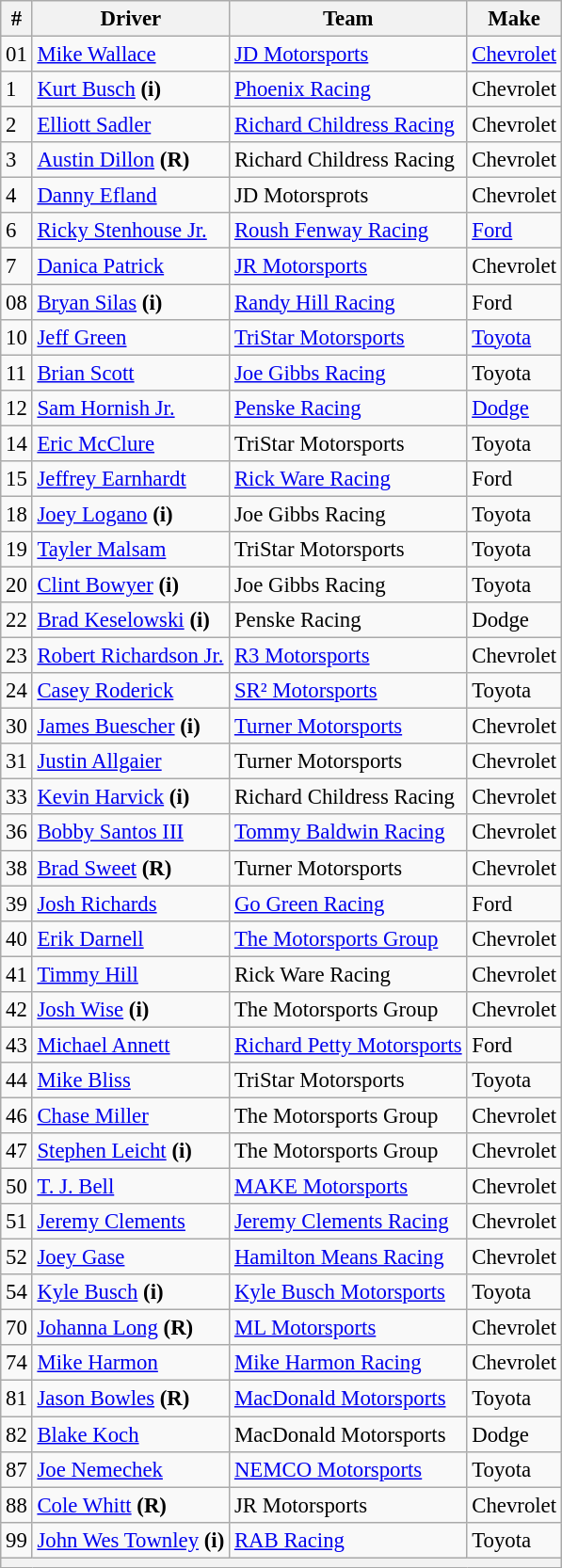<table class="wikitable" style="font-size:95%">
<tr>
<th>#</th>
<th>Driver</th>
<th>Team</th>
<th>Make</th>
</tr>
<tr>
<td>01</td>
<td><a href='#'>Mike Wallace</a></td>
<td><a href='#'>JD Motorsports</a></td>
<td><a href='#'>Chevrolet</a></td>
</tr>
<tr>
<td>1</td>
<td><a href='#'>Kurt Busch</a> <strong>(i)</strong></td>
<td><a href='#'>Phoenix Racing</a></td>
<td>Chevrolet</td>
</tr>
<tr>
<td>2</td>
<td><a href='#'>Elliott Sadler</a></td>
<td><a href='#'>Richard Childress Racing</a></td>
<td>Chevrolet</td>
</tr>
<tr>
<td>3</td>
<td><a href='#'>Austin Dillon</a> <strong>(R)</strong></td>
<td>Richard Childress Racing</td>
<td>Chevrolet</td>
</tr>
<tr>
<td>4</td>
<td><a href='#'>Danny Efland</a></td>
<td>JD Motorsprots</td>
<td>Chevrolet</td>
</tr>
<tr>
<td>6</td>
<td><a href='#'>Ricky Stenhouse Jr.</a></td>
<td><a href='#'>Roush Fenway Racing</a></td>
<td><a href='#'>Ford</a></td>
</tr>
<tr>
<td>7</td>
<td><a href='#'>Danica Patrick</a></td>
<td><a href='#'>JR Motorsports</a></td>
<td>Chevrolet</td>
</tr>
<tr>
<td>08</td>
<td><a href='#'>Bryan Silas</a> <strong>(i)</strong></td>
<td><a href='#'>Randy Hill Racing</a></td>
<td>Ford</td>
</tr>
<tr>
<td>10</td>
<td><a href='#'>Jeff Green</a></td>
<td><a href='#'>TriStar Motorsports</a></td>
<td><a href='#'>Toyota</a></td>
</tr>
<tr>
<td>11</td>
<td><a href='#'>Brian Scott</a></td>
<td><a href='#'>Joe Gibbs Racing</a></td>
<td>Toyota</td>
</tr>
<tr>
<td>12</td>
<td><a href='#'>Sam Hornish Jr.</a></td>
<td><a href='#'>Penske Racing</a></td>
<td><a href='#'>Dodge</a></td>
</tr>
<tr>
<td>14</td>
<td><a href='#'>Eric McClure</a></td>
<td>TriStar Motorsports</td>
<td>Toyota</td>
</tr>
<tr>
<td>15</td>
<td><a href='#'>Jeffrey Earnhardt</a></td>
<td><a href='#'>Rick Ware Racing</a></td>
<td>Ford</td>
</tr>
<tr>
<td>18</td>
<td><a href='#'>Joey Logano</a> <strong>(i)</strong></td>
<td>Joe Gibbs Racing</td>
<td>Toyota</td>
</tr>
<tr>
<td>19</td>
<td><a href='#'>Tayler Malsam</a></td>
<td>TriStar Motorsports</td>
<td>Toyota</td>
</tr>
<tr>
<td>20</td>
<td><a href='#'>Clint Bowyer</a> <strong>(i)</strong></td>
<td>Joe Gibbs Racing</td>
<td>Toyota</td>
</tr>
<tr>
<td>22</td>
<td><a href='#'>Brad Keselowski</a> <strong>(i)</strong></td>
<td>Penske Racing</td>
<td>Dodge</td>
</tr>
<tr>
<td>23</td>
<td><a href='#'>Robert Richardson Jr.</a></td>
<td><a href='#'>R3 Motorsports</a></td>
<td>Chevrolet</td>
</tr>
<tr>
<td>24</td>
<td><a href='#'>Casey Roderick</a></td>
<td><a href='#'>SR² Motorsports</a></td>
<td>Toyota</td>
</tr>
<tr>
<td>30</td>
<td><a href='#'>James Buescher</a> <strong>(i)</strong></td>
<td><a href='#'>Turner Motorsports</a></td>
<td>Chevrolet</td>
</tr>
<tr>
<td>31</td>
<td><a href='#'>Justin Allgaier</a></td>
<td>Turner Motorsports</td>
<td>Chevrolet</td>
</tr>
<tr>
<td>33</td>
<td><a href='#'>Kevin Harvick</a> <strong>(i)</strong></td>
<td>Richard Childress Racing</td>
<td>Chevrolet</td>
</tr>
<tr>
<td>36</td>
<td><a href='#'>Bobby Santos III</a></td>
<td><a href='#'>Tommy Baldwin Racing</a></td>
<td>Chevrolet</td>
</tr>
<tr>
<td>38</td>
<td><a href='#'>Brad Sweet</a> <strong>(R)</strong></td>
<td>Turner Motorsports</td>
<td>Chevrolet</td>
</tr>
<tr>
<td>39</td>
<td><a href='#'>Josh Richards</a></td>
<td><a href='#'>Go Green Racing</a></td>
<td>Ford</td>
</tr>
<tr>
<td>40</td>
<td><a href='#'>Erik Darnell</a></td>
<td><a href='#'>The Motorsports Group</a></td>
<td>Chevrolet</td>
</tr>
<tr>
<td>41</td>
<td><a href='#'>Timmy Hill</a></td>
<td>Rick Ware Racing</td>
<td>Chevrolet</td>
</tr>
<tr>
<td>42</td>
<td><a href='#'>Josh Wise</a> <strong>(i)</strong></td>
<td>The Motorsports Group</td>
<td>Chevrolet</td>
</tr>
<tr>
<td>43</td>
<td><a href='#'>Michael Annett</a></td>
<td><a href='#'>Richard Petty Motorsports</a></td>
<td>Ford</td>
</tr>
<tr>
<td>44</td>
<td><a href='#'>Mike Bliss</a></td>
<td>TriStar Motorsports</td>
<td>Toyota</td>
</tr>
<tr>
<td>46</td>
<td><a href='#'>Chase Miller</a></td>
<td>The Motorsports Group</td>
<td>Chevrolet</td>
</tr>
<tr>
<td>47</td>
<td><a href='#'>Stephen Leicht</a> <strong>(i)</strong></td>
<td>The Motorsports Group</td>
<td>Chevrolet</td>
</tr>
<tr>
<td>50</td>
<td><a href='#'>T. J. Bell</a></td>
<td><a href='#'>MAKE Motorsports</a></td>
<td>Chevrolet</td>
</tr>
<tr>
<td>51</td>
<td><a href='#'>Jeremy Clements</a></td>
<td><a href='#'>Jeremy Clements Racing</a></td>
<td>Chevrolet</td>
</tr>
<tr>
<td>52</td>
<td><a href='#'>Joey Gase</a></td>
<td><a href='#'>Hamilton Means Racing</a></td>
<td>Chevrolet</td>
</tr>
<tr>
<td>54</td>
<td><a href='#'>Kyle Busch</a> <strong>(i)</strong></td>
<td><a href='#'>Kyle Busch Motorsports</a></td>
<td>Toyota</td>
</tr>
<tr>
<td>70</td>
<td><a href='#'>Johanna Long</a> <strong>(R)</strong></td>
<td><a href='#'>ML Motorsports</a></td>
<td>Chevrolet</td>
</tr>
<tr>
<td>74</td>
<td><a href='#'>Mike Harmon</a></td>
<td><a href='#'>Mike Harmon Racing</a></td>
<td>Chevrolet</td>
</tr>
<tr>
<td>81</td>
<td><a href='#'>Jason Bowles</a> <strong>(R)</strong></td>
<td><a href='#'>MacDonald Motorsports</a></td>
<td>Toyota</td>
</tr>
<tr>
<td>82</td>
<td><a href='#'>Blake Koch</a></td>
<td>MacDonald Motorsports</td>
<td>Dodge</td>
</tr>
<tr>
<td>87</td>
<td><a href='#'>Joe Nemechek</a></td>
<td><a href='#'>NEMCO Motorsports</a></td>
<td>Toyota</td>
</tr>
<tr>
<td>88</td>
<td><a href='#'>Cole Whitt</a> <strong>(R)</strong></td>
<td>JR Motorsports</td>
<td>Chevrolet</td>
</tr>
<tr>
<td>99</td>
<td><a href='#'>John Wes Townley</a> <strong>(i)</strong></td>
<td><a href='#'>RAB Racing</a></td>
<td>Toyota</td>
</tr>
<tr>
<th colspan="4"></th>
</tr>
</table>
